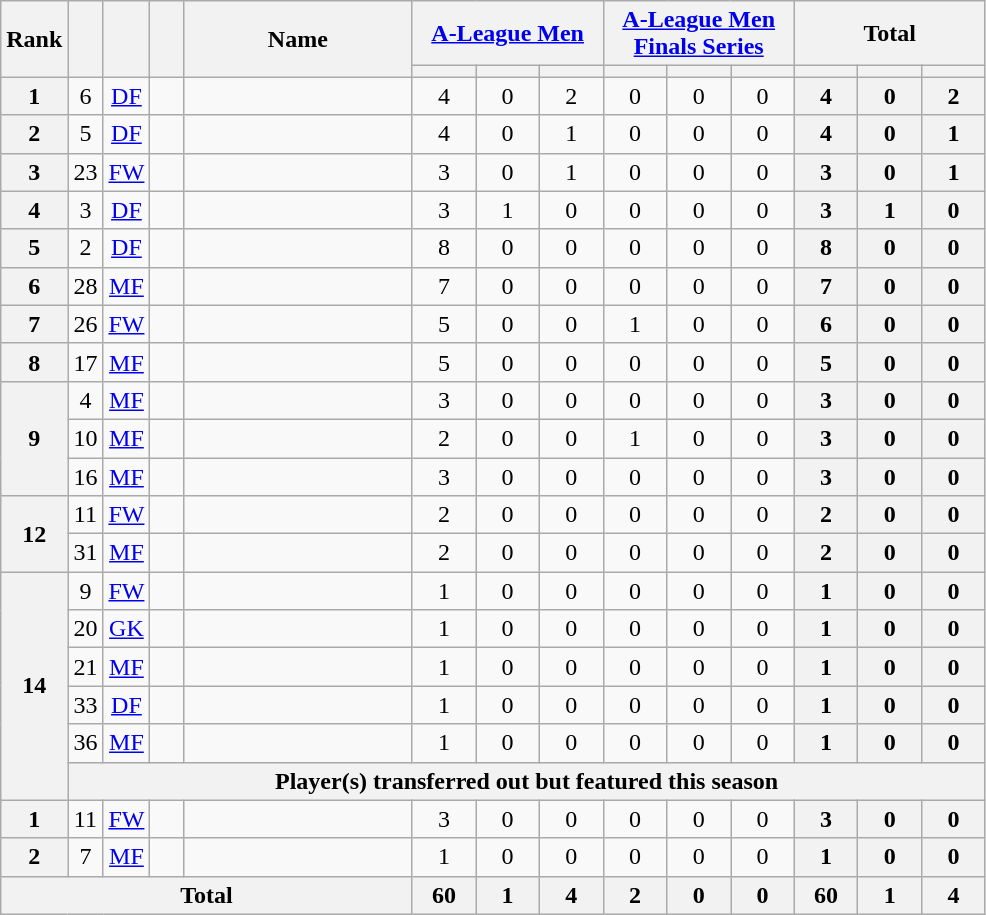<table class="wikitable sortable" style="text-align:center;">
<tr>
<th rowspan="2" width="15">Rank</th>
<th rowspan="2" width="15"></th>
<th rowspan="2" width="15"></th>
<th rowspan="2" width="15"></th>
<th rowspan="2" width="145">Name</th>
<th colspan="3" width="120"><a href='#'>A-League Men</a></th>
<th colspan="3" width="120"><a href='#'>A-League Men Finals Series</a></th>
<th colspan="3" width="120">Total</th>
</tr>
<tr>
<th style="width:30px"></th>
<th style="width:30px"></th>
<th style="width:30px"></th>
<th style="width:30px"></th>
<th style="width:30px"></th>
<th style="width:30px"></th>
<th style="width:30px"></th>
<th style="width:30px"></th>
<th style="width:30px"></th>
</tr>
<tr>
<th>1</th>
<td>6</td>
<td><a href='#'>DF</a></td>
<td></td>
<td align="left"><br></td>
<td>4</td>
<td>0</td>
<td>2<br></td>
<td>0</td>
<td>0</td>
<td>0<br></td>
<th>4</th>
<th>0</th>
<th>2</th>
</tr>
<tr>
<th>2</th>
<td>5</td>
<td><a href='#'>DF</a></td>
<td></td>
<td align="left"><br></td>
<td>4</td>
<td>0</td>
<td>1<br></td>
<td>0</td>
<td>0</td>
<td>0<br></td>
<th>4</th>
<th>0</th>
<th>1</th>
</tr>
<tr>
<th>3</th>
<td>23</td>
<td><a href='#'>FW</a></td>
<td></td>
<td align="left"><br></td>
<td>3</td>
<td>0</td>
<td>1<br></td>
<td>0</td>
<td>0</td>
<td>0<br></td>
<th>3</th>
<th>0</th>
<th>1</th>
</tr>
<tr>
<th>4</th>
<td>3</td>
<td><a href='#'>DF</a></td>
<td></td>
<td align="left"><br></td>
<td>3</td>
<td>1</td>
<td>0<br></td>
<td>0</td>
<td>0</td>
<td>0<br></td>
<th>3</th>
<th>1</th>
<th>0</th>
</tr>
<tr>
<th>5</th>
<td>2</td>
<td><a href='#'>DF</a></td>
<td></td>
<td align="left"><br></td>
<td>8</td>
<td>0</td>
<td>0<br></td>
<td>0</td>
<td>0</td>
<td>0<br></td>
<th>8</th>
<th>0</th>
<th>0</th>
</tr>
<tr>
<th>6</th>
<td>28</td>
<td><a href='#'>MF</a></td>
<td></td>
<td align="left"><br></td>
<td>7</td>
<td>0</td>
<td>0<br></td>
<td>0</td>
<td>0</td>
<td>0<br></td>
<th>7</th>
<th>0</th>
<th>0</th>
</tr>
<tr>
<th>7</th>
<td>26</td>
<td><a href='#'>FW</a></td>
<td></td>
<td align="left"><br></td>
<td>5</td>
<td>0</td>
<td>0<br></td>
<td>1</td>
<td>0</td>
<td>0<br></td>
<th>6</th>
<th>0</th>
<th>0</th>
</tr>
<tr>
<th>8</th>
<td>17</td>
<td><a href='#'>MF</a></td>
<td></td>
<td align="left"><br></td>
<td>5</td>
<td>0</td>
<td>0<br></td>
<td>0</td>
<td>0</td>
<td>0<br></td>
<th>5</th>
<th>0</th>
<th>0</th>
</tr>
<tr>
<th rowspan="3">9</th>
<td>4</td>
<td><a href='#'>MF</a></td>
<td></td>
<td align="left"><br></td>
<td>3</td>
<td>0</td>
<td>0<br></td>
<td>0</td>
<td>0</td>
<td>0<br></td>
<th>3</th>
<th>0</th>
<th>0</th>
</tr>
<tr>
<td>10</td>
<td><a href='#'>MF</a></td>
<td></td>
<td align="left"><br></td>
<td>2</td>
<td>0</td>
<td>0<br></td>
<td>1</td>
<td>0</td>
<td>0<br></td>
<th>3</th>
<th>0</th>
<th>0</th>
</tr>
<tr>
<td>16</td>
<td><a href='#'>MF</a></td>
<td></td>
<td align="left"><br></td>
<td>3</td>
<td>0</td>
<td>0<br></td>
<td>0</td>
<td>0</td>
<td>0<br></td>
<th>3</th>
<th>0</th>
<th>0</th>
</tr>
<tr>
<th rowspan="2">12</th>
<td>11</td>
<td><a href='#'>FW</a></td>
<td></td>
<td align="left"><br></td>
<td>2</td>
<td>0</td>
<td>0<br></td>
<td>0</td>
<td>0</td>
<td>0<br></td>
<th>2</th>
<th>0</th>
<th>0</th>
</tr>
<tr>
<td>31</td>
<td><a href='#'>MF</a></td>
<td></td>
<td align="left"><br></td>
<td>2</td>
<td>0</td>
<td>0<br></td>
<td>0</td>
<td>0</td>
<td>0<br></td>
<th>2</th>
<th>0</th>
<th>0</th>
</tr>
<tr>
<th rowspan="6">14</th>
<td>9</td>
<td><a href='#'>FW</a></td>
<td></td>
<td align="left"><br></td>
<td>1</td>
<td>0</td>
<td>0<br></td>
<td>0</td>
<td>0</td>
<td>0<br></td>
<th>1</th>
<th>0</th>
<th>0</th>
</tr>
<tr>
<td>20</td>
<td><a href='#'>GK</a></td>
<td></td>
<td align="left"><br></td>
<td>1</td>
<td>0</td>
<td>0<br></td>
<td>0</td>
<td>0</td>
<td>0<br></td>
<th>1</th>
<th>0</th>
<th>0</th>
</tr>
<tr>
<td>21</td>
<td><a href='#'>MF</a></td>
<td></td>
<td align="left"><br></td>
<td>1</td>
<td>0</td>
<td>0<br></td>
<td>0</td>
<td>0</td>
<td>0<br></td>
<th>1</th>
<th>0</th>
<th>0</th>
</tr>
<tr>
<td>33</td>
<td><a href='#'>DF</a></td>
<td></td>
<td align="left"><br></td>
<td>1</td>
<td>0</td>
<td>0<br></td>
<td>0</td>
<td>0</td>
<td>0<br></td>
<th>1</th>
<th>0</th>
<th>0</th>
</tr>
<tr>
<td>36</td>
<td><a href='#'>MF</a></td>
<td></td>
<td align="left"><br></td>
<td>1</td>
<td>0</td>
<td>0<br></td>
<td>0</td>
<td>0</td>
<td>0<br></td>
<th>1</th>
<th>0</th>
<th>0</th>
</tr>
<tr>
<th colspan="14">Player(s) transferred out but featured this season</th>
</tr>
<tr>
<th>1</th>
<td>11</td>
<td><a href='#'>FW</a></td>
<td></td>
<td align="left"><br></td>
<td>3</td>
<td>0</td>
<td>0<br></td>
<td>0</td>
<td>0</td>
<td>0<br></td>
<th>3</th>
<th>0</th>
<th>0</th>
</tr>
<tr>
<th>2</th>
<td>7</td>
<td><a href='#'>MF</a></td>
<td></td>
<td align="left"><br></td>
<td>1</td>
<td>0</td>
<td>0<br></td>
<td>0</td>
<td>0</td>
<td>0<br></td>
<th>1</th>
<th>0</th>
<th>0</th>
</tr>
<tr>
<th colspan="5">Total<br></th>
<th>60</th>
<th>1</th>
<th>4<br></th>
<th>2</th>
<th>0</th>
<th>0<br></th>
<th>60</th>
<th>1</th>
<th>4</th>
</tr>
</table>
